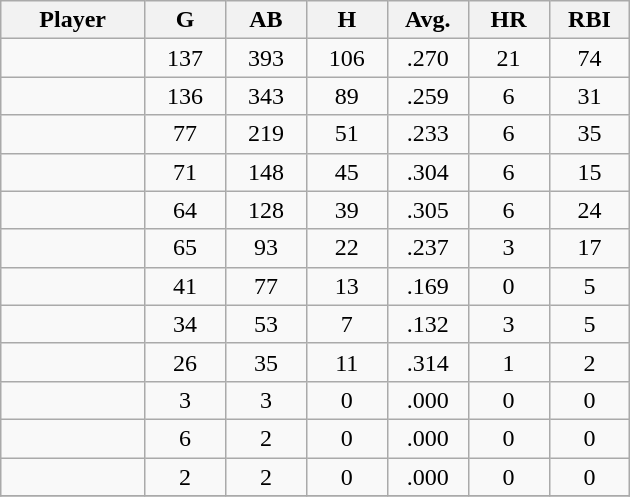<table class="wikitable sortable">
<tr>
<th bgcolor="#DDDDFF" width="16%">Player</th>
<th bgcolor="#DDDDFF" width="9%">G</th>
<th bgcolor="#DDDDFF" width="9%">AB</th>
<th bgcolor="#DDDDFF" width="9%">H</th>
<th bgcolor="#DDDDFF" width="9%">Avg.</th>
<th bgcolor="#DDDDFF" width="9%">HR</th>
<th bgcolor="#DDDDFF" width="9%">RBI</th>
</tr>
<tr align="center">
<td></td>
<td>137</td>
<td>393</td>
<td>106</td>
<td>.270</td>
<td>21</td>
<td>74</td>
</tr>
<tr align="center">
<td></td>
<td>136</td>
<td>343</td>
<td>89</td>
<td>.259</td>
<td>6</td>
<td>31</td>
</tr>
<tr align="center">
<td></td>
<td>77</td>
<td>219</td>
<td>51</td>
<td>.233</td>
<td>6</td>
<td>35</td>
</tr>
<tr align="center">
<td></td>
<td>71</td>
<td>148</td>
<td>45</td>
<td>.304</td>
<td>6</td>
<td>15</td>
</tr>
<tr align="center">
<td></td>
<td>64</td>
<td>128</td>
<td>39</td>
<td>.305</td>
<td>6</td>
<td>24</td>
</tr>
<tr align=center>
<td></td>
<td>65</td>
<td>93</td>
<td>22</td>
<td>.237</td>
<td>3</td>
<td>17</td>
</tr>
<tr align="center">
<td></td>
<td>41</td>
<td>77</td>
<td>13</td>
<td>.169</td>
<td>0</td>
<td>5</td>
</tr>
<tr align="center">
<td></td>
<td>34</td>
<td>53</td>
<td>7</td>
<td>.132</td>
<td>3</td>
<td>5</td>
</tr>
<tr align="center">
<td></td>
<td>26</td>
<td>35</td>
<td>11</td>
<td>.314</td>
<td>1</td>
<td>2</td>
</tr>
<tr align="center">
<td></td>
<td>3</td>
<td>3</td>
<td>0</td>
<td>.000</td>
<td>0</td>
<td>0</td>
</tr>
<tr align="center">
<td></td>
<td>6</td>
<td>2</td>
<td>0</td>
<td>.000</td>
<td>0</td>
<td>0</td>
</tr>
<tr align=center>
<td></td>
<td>2</td>
<td>2</td>
<td>0</td>
<td>.000</td>
<td>0</td>
<td>0</td>
</tr>
<tr align="center">
</tr>
</table>
